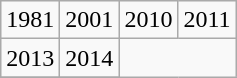<table class="wikitable">
<tr>
<td>1981</td>
<td>2001</td>
<td>2010</td>
<td>2011</td>
</tr>
<tr>
<td>2013</td>
<td>2014</td>
</tr>
<tr>
</tr>
</table>
